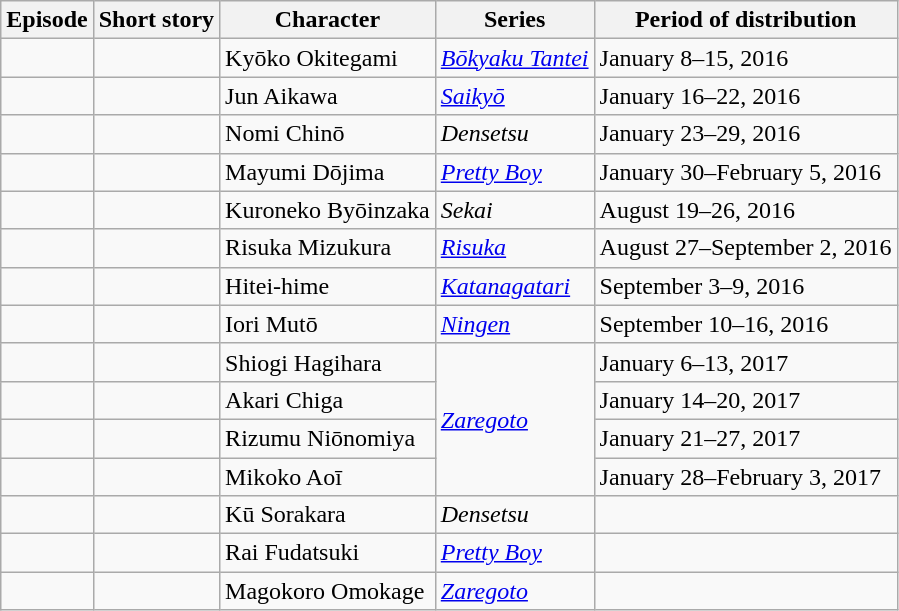<table class="wikitable">
<tr>
<th>Episode</th>
<th>Short story</th>
<th>Character</th>
<th>Series</th>
<th>Period of distribution</th>
</tr>
<tr>
<td></td>
<td></td>
<td>Kyōko Okitegami</td>
<td><em><a href='#'>Bōkyaku Tantei</a></em></td>
<td>January 8–15, 2016</td>
</tr>
<tr>
<td></td>
<td></td>
<td>Jun Aikawa</td>
<td><a href='#'><em>Saikyō</em></a></td>
<td>January 16–22, 2016</td>
</tr>
<tr>
<td></td>
<td></td>
<td>Nomi Chinō</td>
<td><em>Densetsu</em></td>
<td>January 23–29, 2016</td>
</tr>
<tr>
<td></td>
<td></td>
<td>Mayumi Dōjima</td>
<td><a href='#'><em>Pretty Boy</em></a></td>
<td>January 30–February 5, 2016</td>
</tr>
<tr>
<td></td>
<td></td>
<td>Kuroneko Byōinzaka</td>
<td><em>Sekai</em></td>
<td>August 19–26, 2016</td>
</tr>
<tr>
<td></td>
<td></td>
<td>Risuka Mizukura</td>
<td><a href='#'><em>Risuka</em></a></td>
<td>August 27–September 2, 2016</td>
</tr>
<tr>
<td></td>
<td></td>
<td>Hitei-hime</td>
<td><em><a href='#'>Katanagatari</a></em></td>
<td>September 3–9, 2016</td>
</tr>
<tr>
<td></td>
<td></td>
<td>Iori Mutō</td>
<td><a href='#'><em>Ningen</em></a></td>
<td>September 10–16, 2016</td>
</tr>
<tr>
<td></td>
<td></td>
<td>Shiogi Hagihara</td>
<td rowspan="4"><em><a href='#'>Zaregoto</a></em></td>
<td>January 6–13, 2017</td>
</tr>
<tr>
<td></td>
<td></td>
<td>Akari Chiga</td>
<td>January 14–20, 2017</td>
</tr>
<tr>
<td></td>
<td></td>
<td>Rizumu Niōnomiya</td>
<td>January 21–27, 2017</td>
</tr>
<tr>
<td></td>
<td></td>
<td>Mikoko Aoī</td>
<td>January 28–February 3, 2017</td>
</tr>
<tr>
<td></td>
<td></td>
<td>Kū Sorakara</td>
<td><em>Densetsu</em></td>
<td></td>
</tr>
<tr>
<td></td>
<td></td>
<td>Rai Fudatsuki</td>
<td><a href='#'><em>Pretty Boy</em></a></td>
<td></td>
</tr>
<tr>
<td></td>
<td></td>
<td>Magokoro Omokage</td>
<td><em><a href='#'>Zaregoto</a></em></td>
<td></td>
</tr>
</table>
